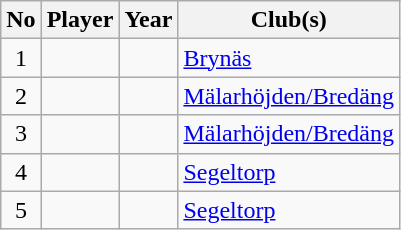<table class="wikitable sortable" style="text-align: center;">
<tr>
<th>No</th>
<th>Player</th>
<th>Year</th>
<th>Club(s)</th>
</tr>
<tr>
<td>1</td>
<td align=left></td>
<td></td>
<td align=left><a href='#'>Brynäs</a></td>
</tr>
<tr>
<td>2</td>
<td align=left></td>
<td></td>
<td align=left><a href='#'>Mälarhöjden/Bredäng</a></td>
</tr>
<tr>
<td>3</td>
<td align=left></td>
<td></td>
<td align=left><a href='#'>Mälarhöjden/Bredäng</a></td>
</tr>
<tr>
<td>4</td>
<td align=left></td>
<td></td>
<td align=left><a href='#'>Segeltorp</a></td>
</tr>
<tr>
<td>5</td>
<td align=left></td>
<td></td>
<td align=left><a href='#'>Segeltorp</a></td>
</tr>
</table>
